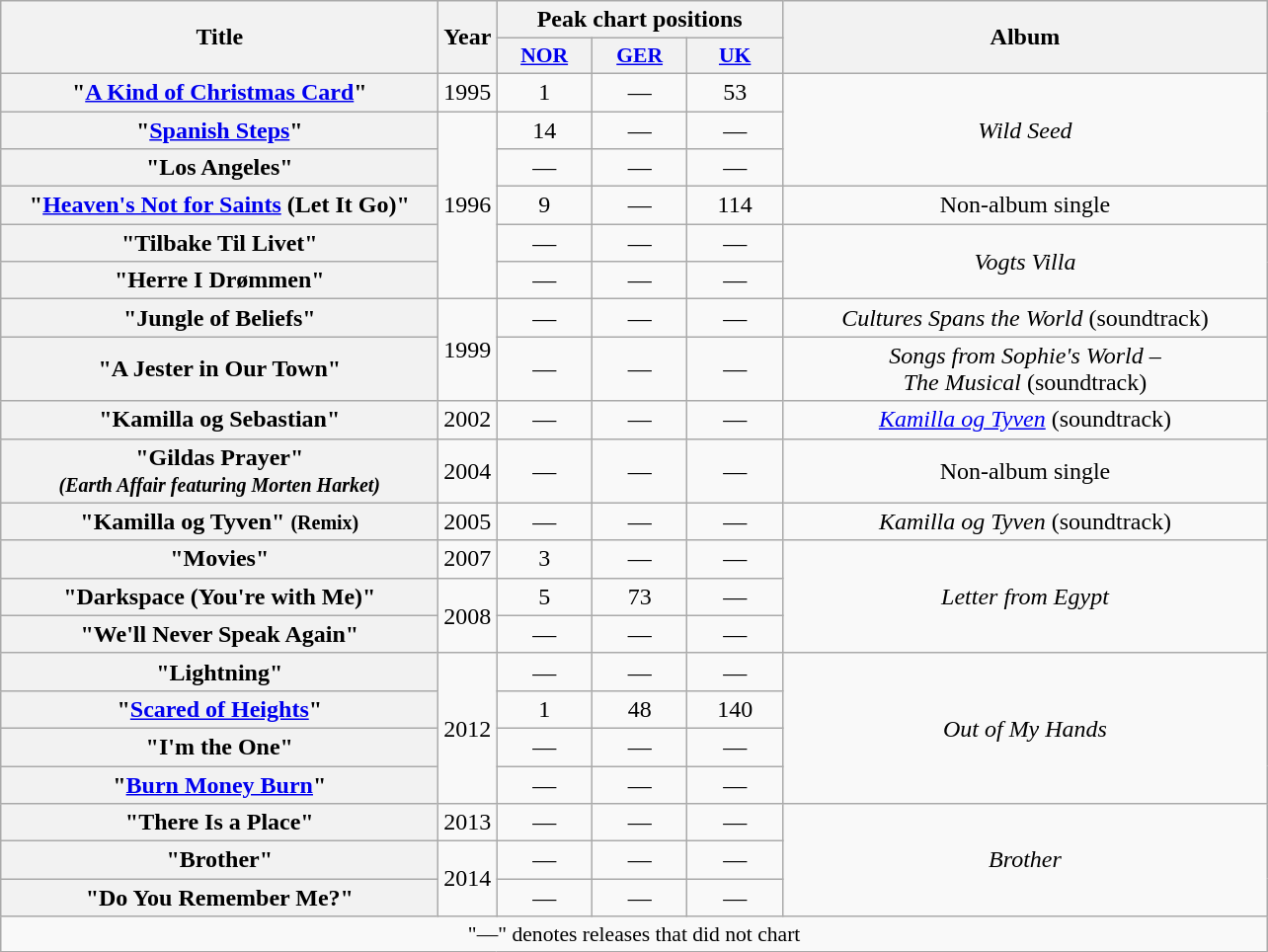<table class="wikitable plainrowheaders" style="text-align:center;">
<tr>
<th scope="col" rowspan="2" style="width:18em;">Title</th>
<th scope="col" rowspan="2">Year</th>
<th scope="col" colspan="3">Peak chart positions</th>
<th scope="col" rowspan="2" style="width:20em;">Album</th>
</tr>
<tr>
<th scope="col" style="width:4em;font-size:90%;"><a href='#'>NOR</a><br></th>
<th scope="col" style="width:4em;font-size:90%;"><a href='#'>GER</a><br></th>
<th scope="col" style="width:4em;font-size:90%;"><a href='#'>UK</a><br></th>
</tr>
<tr>
<th scope="row">"<a href='#'>A Kind of Christmas Card</a>"</th>
<td>1995</td>
<td>1</td>
<td>—</td>
<td>53</td>
<td rowspan="3"><em>Wild Seed</em></td>
</tr>
<tr>
<th scope="row">"<a href='#'>Spanish Steps</a>"</th>
<td rowspan="5">1996</td>
<td>14</td>
<td>—</td>
<td>—</td>
</tr>
<tr>
<th scope="row">"Los Angeles"</th>
<td>—</td>
<td>—</td>
<td>—</td>
</tr>
<tr>
<th scope="row">"<a href='#'>Heaven's Not for Saints</a> (Let It Go)"</th>
<td>9</td>
<td>—</td>
<td>114</td>
<td>Non-album single</td>
</tr>
<tr>
<th scope="row">"Tilbake Til Livet"</th>
<td>—</td>
<td>—</td>
<td>—</td>
<td rowspan="2"><em>Vogts Villa</em></td>
</tr>
<tr>
<th scope="row">"Herre I Drømmen"</th>
<td>—</td>
<td>—</td>
<td>—</td>
</tr>
<tr>
<th scope="row">"Jungle of Beliefs"</th>
<td rowspan="2">1999</td>
<td>—</td>
<td>—</td>
<td>—</td>
<td><em>Cultures Spans the World</em> (soundtrack)</td>
</tr>
<tr>
<th scope="row">"A Jester in Our Town"</th>
<td>—</td>
<td>—</td>
<td>—</td>
<td><em>Songs from Sophie's World – <br>The Musical</em> (soundtrack)</td>
</tr>
<tr>
<th scope="row">"Kamilla og Sebastian"</th>
<td>2002</td>
<td>—</td>
<td>—</td>
<td>—</td>
<td><em><a href='#'>Kamilla og Tyven</a></em> (soundtrack)</td>
</tr>
<tr>
<th scope="row">"Gildas Prayer"<br><small><em>(Earth Affair featuring Morten Harket)</em></small></th>
<td>2004</td>
<td>—</td>
<td>—</td>
<td>—</td>
<td>Non-album single</td>
</tr>
<tr>
<th scope="row">"Kamilla og Tyven" <small>(Remix)</small></th>
<td>2005</td>
<td>—</td>
<td>—</td>
<td>—</td>
<td><em>Kamilla og Tyven</em> (soundtrack)</td>
</tr>
<tr>
<th scope="row">"Movies"</th>
<td>2007</td>
<td>3</td>
<td>—</td>
<td>—</td>
<td rowspan="3"><em>Letter from Egypt</em></td>
</tr>
<tr>
<th scope="row">"Darkspace (You're with Me)"</th>
<td rowspan="2">2008</td>
<td>5</td>
<td>73</td>
<td>—</td>
</tr>
<tr>
<th scope="row">"We'll Never Speak Again"</th>
<td>—</td>
<td>—</td>
<td>—</td>
</tr>
<tr>
<th scope="row">"Lightning"</th>
<td rowspan="4">2012</td>
<td>—</td>
<td>—</td>
<td>—</td>
<td rowspan="4"><em>Out of My Hands</em></td>
</tr>
<tr>
<th scope="row">"<a href='#'>Scared of Heights</a>"</th>
<td>1</td>
<td>48</td>
<td>140</td>
</tr>
<tr>
<th scope="row">"I'm the One"</th>
<td>—</td>
<td>—</td>
<td>—</td>
</tr>
<tr>
<th scope="row">"<a href='#'>Burn Money Burn</a>"</th>
<td>—</td>
<td>—</td>
<td>—</td>
</tr>
<tr>
<th scope="row">"There Is a Place"</th>
<td>2013</td>
<td>—</td>
<td>—</td>
<td>—</td>
<td rowspan="3"><em>Brother</em></td>
</tr>
<tr>
<th scope="row">"Brother"</th>
<td rowspan="2">2014</td>
<td>—</td>
<td>—</td>
<td>—</td>
</tr>
<tr>
<th scope="row">"Do You Remember Me?"</th>
<td>—</td>
<td>—</td>
<td>—</td>
</tr>
<tr>
<td colspan="10" style="font-size:90%">"—" denotes releases that did not chart</td>
</tr>
</table>
